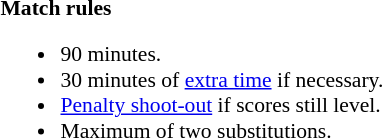<table style="width:100%; font-size:90%;">
<tr>
<td><br><strong>Match rules</strong><ul><li>90 minutes.</li><li>30 minutes of <a href='#'>extra time</a> if necessary.</li><li><a href='#'>Penalty shoot-out</a> if scores still level.</li><li>Maximum of two substitutions.</li></ul></td>
</tr>
</table>
